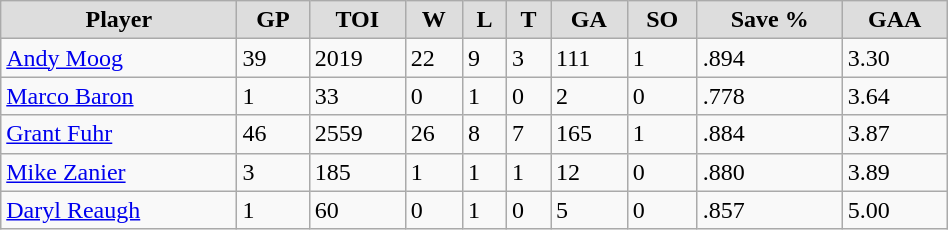<table class="wikitable" style="width:50%;">
<tr style="text-align:center; background:#ddd;">
<td><strong>Player</strong></td>
<td><strong>GP</strong></td>
<td><strong>TOI</strong></td>
<td><strong>W</strong></td>
<td><strong>L</strong></td>
<td><strong>T</strong></td>
<td><strong>GA</strong></td>
<td><strong>SO</strong></td>
<td><strong>Save %</strong></td>
<td><strong>GAA</strong></td>
</tr>
<tr>
<td><a href='#'>Andy Moog</a></td>
<td>39</td>
<td>2019</td>
<td>22</td>
<td>9</td>
<td>3</td>
<td>111</td>
<td>1</td>
<td>.894</td>
<td>3.30</td>
</tr>
<tr>
<td><a href='#'>Marco Baron</a></td>
<td>1</td>
<td>33</td>
<td>0</td>
<td>1</td>
<td>0</td>
<td>2</td>
<td>0</td>
<td>.778</td>
<td>3.64</td>
</tr>
<tr>
<td><a href='#'>Grant Fuhr</a></td>
<td>46</td>
<td>2559</td>
<td>26</td>
<td>8</td>
<td>7</td>
<td>165</td>
<td>1</td>
<td>.884</td>
<td>3.87</td>
</tr>
<tr>
<td><a href='#'>Mike Zanier</a></td>
<td>3</td>
<td>185</td>
<td>1</td>
<td>1</td>
<td>1</td>
<td>12</td>
<td>0</td>
<td>.880</td>
<td>3.89</td>
</tr>
<tr>
<td><a href='#'>Daryl Reaugh</a></td>
<td>1</td>
<td>60</td>
<td>0</td>
<td>1</td>
<td>0</td>
<td>5</td>
<td>0</td>
<td>.857</td>
<td>5.00</td>
</tr>
</table>
